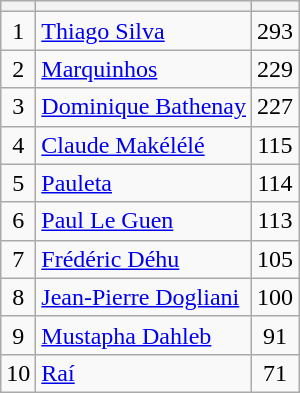<table class="wikitable plainrowheaders sortable" style="text-align:center">
<tr>
<th></th>
<th></th>
<th></th>
</tr>
<tr>
<td>1</td>
<td align="left"> <a href='#'>Thiago Silva</a></td>
<td>293</td>
</tr>
<tr>
<td>2</td>
<td align="left"> <a href='#'>Marquinhos</a></td>
<td>229</td>
</tr>
<tr>
<td>3</td>
<td align="left"> <a href='#'>Dominique Bathenay</a></td>
<td>227</td>
</tr>
<tr>
<td>4</td>
<td align="left"> <a href='#'>Claude Makélélé</a></td>
<td>115</td>
</tr>
<tr>
<td>5</td>
<td align="left"> <a href='#'>Pauleta</a></td>
<td>114</td>
</tr>
<tr>
<td>6</td>
<td align="left"> <a href='#'>Paul Le Guen</a></td>
<td>113</td>
</tr>
<tr>
<td>7</td>
<td align="left"> <a href='#'>Frédéric Déhu</a></td>
<td>105</td>
</tr>
<tr>
<td>8</td>
<td align="left"> <a href='#'>Jean-Pierre Dogliani</a></td>
<td>100</td>
</tr>
<tr>
<td>9</td>
<td align="left"> <a href='#'>Mustapha Dahleb</a></td>
<td>91</td>
</tr>
<tr>
<td>10</td>
<td align="left"> <a href='#'>Raí</a></td>
<td>71</td>
</tr>
</table>
